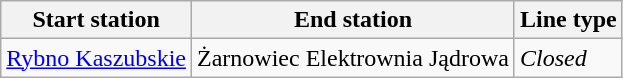<table class="wikitable">
<tr>
<th>Start station</th>
<th>End station</th>
<th>Line type</th>
</tr>
<tr>
<td><a href='#'>Rybno Kaszubskie</a></td>
<td>Żarnowiec Elektrownia Jądrowa</td>
<td><em>Closed</em></td>
</tr>
</table>
